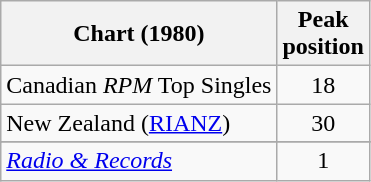<table class="wikitable sortable plainrowheaders">
<tr>
<th align="left">Chart (1980)</th>
<th style="text-align:center;">Peak<br>position</th>
</tr>
<tr>
<td>Canadian <em>RPM</em> Top Singles</td>
<td style="text-align:center;">18</td>
</tr>
<tr>
<td>New Zealand (<a href='#'>RIANZ</a>)</td>
<td style="text-align:center;">30</td>
</tr>
<tr>
</tr>
<tr>
</tr>
<tr>
</tr>
<tr>
<td><em><a href='#'>Radio & Records</a></em></td>
<td style="text-align:center;">1</td>
</tr>
</table>
